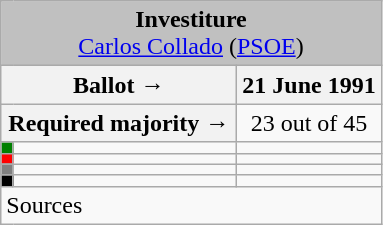<table class="wikitable" style="text-align:center;">
<tr>
<td colspan="3" align="center" bgcolor="#C0C0C0"><strong>Investiture</strong><br><a href='#'>Carlos Collado</a> (<a href='#'>PSOE</a>)</td>
</tr>
<tr>
<th colspan="2" width="150px">Ballot →</th>
<th>21 June 1991</th>
</tr>
<tr>
<th colspan="2">Required majority →</th>
<td>23 out of 45 </td>
</tr>
<tr>
<th width="1px" style="background:green;"></th>
<td align="left"></td>
<td></td>
</tr>
<tr>
<th style="color:inherit;background:red;"></th>
<td align="left"></td>
<td></td>
</tr>
<tr>
<th style="color:inherit;background:gray;"></th>
<td align="left"></td>
<td></td>
</tr>
<tr>
<th style="color:inherit;background:black;"></th>
<td align="left"></td>
<td></td>
</tr>
<tr>
<td align="left" colspan="3">Sources</td>
</tr>
</table>
